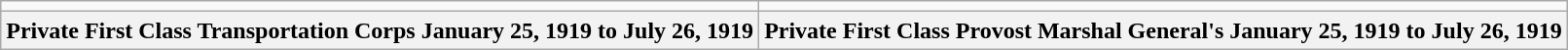<table class="wikitable" style="text-align:center">
<tr>
<td></td>
<td></td>
</tr>
<tr>
<th>Private First Class Transportation Corps January 25, 1919 to July 26, 1919</th>
<th>Private First Class Provost Marshal General's January 25, 1919 to July 26, 1919</th>
</tr>
</table>
